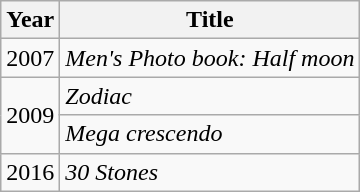<table class="wikitable">
<tr>
<th>Year</th>
<th>Title</th>
</tr>
<tr>
<td>2007</td>
<td><em>Men's Photo book: Half moon</em></td>
</tr>
<tr>
<td rowspan="2">2009</td>
<td><em>Zodiac</em></td>
</tr>
<tr>
<td><em>Mega crescendo</em></td>
</tr>
<tr>
<td>2016</td>
<td><em>30 Stones</em></td>
</tr>
</table>
